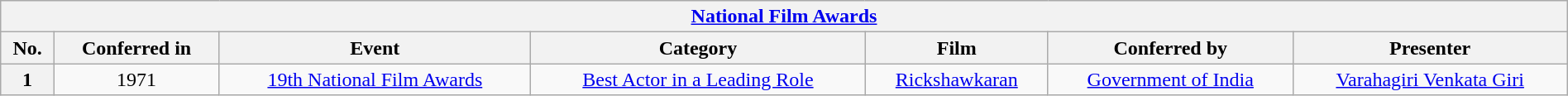<table class="wikitable" style="width:100%;text-align:center">
<tr>
<th colspan=7><strong><a href='#'>National Film Awards</a></strong></th>
</tr>
<tr>
<th>No.</th>
<th>Conferred in</th>
<th>Event</th>
<th>Category</th>
<th>Film</th>
<th>Conferred by</th>
<th>Presenter</th>
</tr>
<tr>
<th>1</th>
<td>1971</td>
<td><a href='#'>19th National Film Awards</a></td>
<td><a href='#'>Best Actor in a Leading Role</a></td>
<td><a href='#'>Rickshawkaran</a></td>
<td><a href='#'>Government of India</a></td>
<td><a href='#'>Varahagiri Venkata Giri</a></td>
</tr>
</table>
